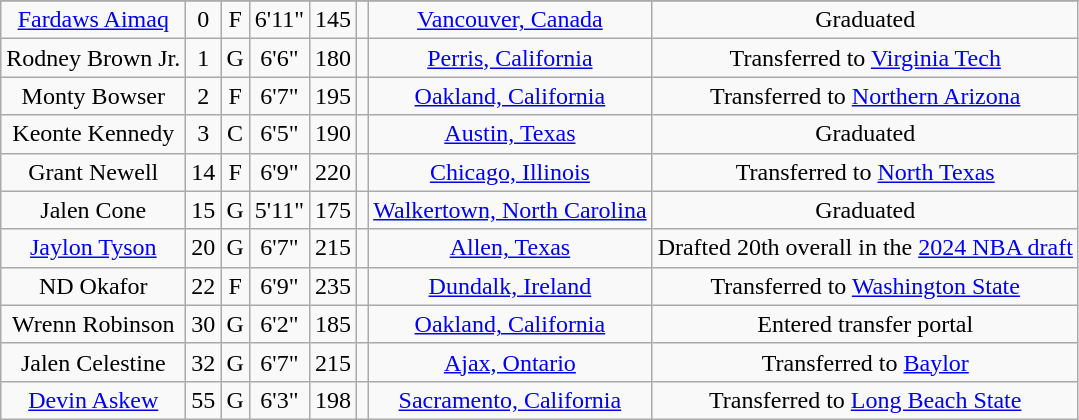<table class="wikitable sortable" style="text-align: center">
<tr align=center>
</tr>
<tr>
<td><a href='#'>Fardaws Aimaq</a></td>
<td>0</td>
<td>F</td>
<td>6'11"</td>
<td>145</td>
<td></td>
<td><a href='#'>Vancouver, Canada</a></td>
<td>Graduated</td>
</tr>
<tr>
<td>Rodney Brown Jr.</td>
<td>1</td>
<td>G</td>
<td>6'6"</td>
<td>180</td>
<td></td>
<td><a href='#'>Perris, California</a></td>
<td>Transferred to <a href='#'>Virginia Tech</a></td>
</tr>
<tr>
<td>Monty Bowser</td>
<td>2</td>
<td>F</td>
<td>6'7"</td>
<td>195</td>
<td></td>
<td><a href='#'>Oakland, California</a></td>
<td>Transferred to <a href='#'>Northern Arizona</a></td>
</tr>
<tr>
<td>Keonte Kennedy</td>
<td>3</td>
<td>C</td>
<td>6'5"</td>
<td>190</td>
<td></td>
<td><a href='#'>Austin, Texas</a></td>
<td>Graduated</td>
</tr>
<tr>
<td>Grant Newell</td>
<td>14</td>
<td>F</td>
<td>6'9"</td>
<td>220</td>
<td></td>
<td><a href='#'>Chicago, Illinois</a></td>
<td>Transferred to <a href='#'>North Texas</a></td>
</tr>
<tr>
<td>Jalen Cone</td>
<td>15</td>
<td>G</td>
<td>5'11"</td>
<td>175</td>
<td></td>
<td><a href='#'>Walkertown, North Carolina</a></td>
<td>Graduated</td>
</tr>
<tr>
<td><a href='#'>Jaylon Tyson</a></td>
<td>20</td>
<td>G</td>
<td>6'7"</td>
<td>215</td>
<td></td>
<td><a href='#'>Allen, Texas</a></td>
<td>Drafted 20th overall in the <a href='#'>2024 NBA draft</a></td>
</tr>
<tr>
<td>ND Okafor</td>
<td>22</td>
<td>F</td>
<td>6'9"</td>
<td>235</td>
<td></td>
<td><a href='#'>Dundalk, Ireland</a></td>
<td>Transferred to <a href='#'>Washington State</a></td>
</tr>
<tr>
<td>Wrenn Robinson</td>
<td>30</td>
<td>G</td>
<td>6'2"</td>
<td>185</td>
<td></td>
<td><a href='#'>Oakland, California</a></td>
<td>Entered transfer portal</td>
</tr>
<tr>
<td>Jalen Celestine</td>
<td>32</td>
<td>G</td>
<td>6'7"</td>
<td>215</td>
<td></td>
<td><a href='#'>Ajax, Ontario</a></td>
<td>Transferred to <a href='#'>Baylor</a></td>
</tr>
<tr>
<td><a href='#'>Devin Askew</a></td>
<td>55</td>
<td>G</td>
<td>6'3"</td>
<td>198</td>
<td></td>
<td><a href='#'>Sacramento, California</a></td>
<td>Transferred to <a href='#'>Long Beach State</a></td>
</tr>
</table>
